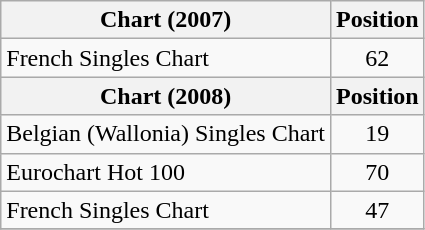<table class="wikitable sortable">
<tr>
<th>Chart (2007)</th>
<th>Position</th>
</tr>
<tr>
<td>French Singles Chart</td>
<td align="center">62</td>
</tr>
<tr>
<th>Chart (2008)</th>
<th align="center">Position</th>
</tr>
<tr>
<td>Belgian (Wallonia) Singles Chart</td>
<td align="center">19</td>
</tr>
<tr>
<td>Eurochart Hot 100</td>
<td align="center">70</td>
</tr>
<tr>
<td>French Singles Chart</td>
<td align="center">47</td>
</tr>
<tr>
</tr>
</table>
